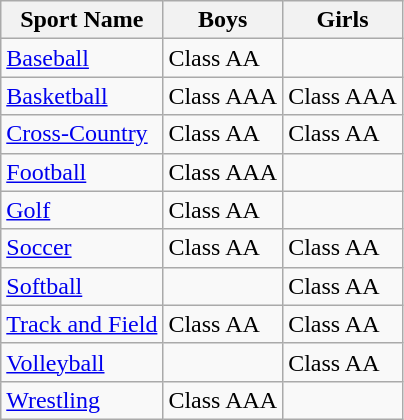<table class="wikitable">
<tr>
<th>Sport Name</th>
<th>Boys</th>
<th>Girls</th>
</tr>
<tr>
<td><a href='#'>Baseball</a></td>
<td>Class AA</td>
<td></td>
</tr>
<tr>
<td><a href='#'>Basketball</a></td>
<td>Class AAA</td>
<td>Class AAA</td>
</tr>
<tr>
<td><a href='#'>Cross-Country</a></td>
<td>Class AA</td>
<td>Class AA</td>
</tr>
<tr>
<td><a href='#'>Football</a></td>
<td>Class AAA</td>
<td></td>
</tr>
<tr>
<td><a href='#'>Golf</a></td>
<td>Class AA</td>
<td></td>
</tr>
<tr>
<td><a href='#'>Soccer</a></td>
<td>Class AA</td>
<td>Class AA</td>
</tr>
<tr>
<td><a href='#'>Softball</a></td>
<td></td>
<td>Class AA</td>
</tr>
<tr>
<td><a href='#'>Track and Field</a></td>
<td>Class AA</td>
<td>Class AA</td>
</tr>
<tr>
<td><a href='#'>Volleyball</a></td>
<td></td>
<td>Class AA</td>
</tr>
<tr>
<td><a href='#'>Wrestling</a></td>
<td>Class AAA</td>
<td></td>
</tr>
</table>
